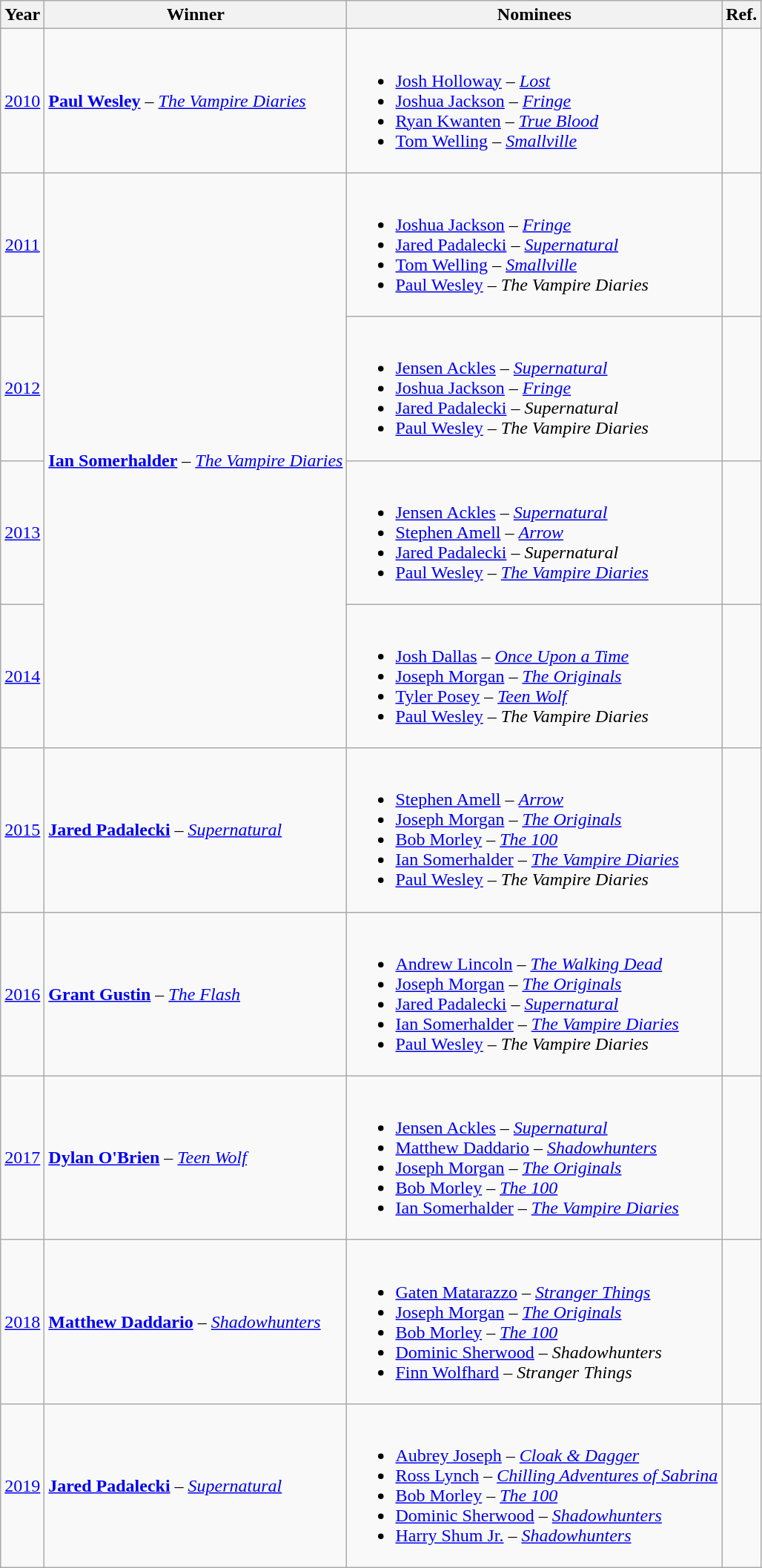<table class="wikitable">
<tr>
<th>Year</th>
<th>Winner</th>
<th>Nominees</th>
<th>Ref.</th>
</tr>
<tr>
<td align="center"><a href='#'>2010</a></td>
<td><strong><a href='#'>Paul Wesley</a></strong> – <em><a href='#'>The Vampire Diaries</a></em></td>
<td><br><ul><li><a href='#'>Josh Holloway</a> – <em><a href='#'>Lost</a></em></li><li><a href='#'>Joshua Jackson</a> – <em><a href='#'>Fringe</a></em></li><li><a href='#'>Ryan Kwanten</a> – <em><a href='#'>True Blood</a></em></li><li><a href='#'>Tom Welling</a> – <em><a href='#'>Smallville</a></em></li></ul></td>
<td align="center"></td>
</tr>
<tr>
<td align="center"><a href='#'>2011</a></td>
<td rowspan=4><strong><a href='#'>Ian Somerhalder</a></strong> – <em><a href='#'>The Vampire Diaries</a></em></td>
<td><br><ul><li><a href='#'>Joshua Jackson</a> – <em><a href='#'>Fringe</a></em></li><li><a href='#'>Jared Padalecki</a> – <em><a href='#'>Supernatural</a></em></li><li><a href='#'>Tom Welling</a> – <em><a href='#'>Smallville</a></em></li><li><a href='#'>Paul Wesley</a> – <em>The Vampire Diaries</em></li></ul></td>
<td align="center"></td>
</tr>
<tr>
<td align="center"><a href='#'>2012</a></td>
<td><br><ul><li><a href='#'>Jensen Ackles</a> – <em><a href='#'>Supernatural</a></em></li><li><a href='#'>Joshua Jackson</a> – <em><a href='#'>Fringe</a></em></li><li><a href='#'>Jared Padalecki</a> – <em>Supernatural</em></li><li><a href='#'>Paul Wesley</a> – <em>The Vampire Diaries</em></li></ul></td>
<td align="center"></td>
</tr>
<tr>
<td align="center"><a href='#'>2013</a></td>
<td><br><ul><li><a href='#'>Jensen Ackles</a> – <em><a href='#'>Supernatural</a></em></li><li><a href='#'>Stephen Amell</a> – <em><a href='#'>Arrow</a></em></li><li><a href='#'>Jared Padalecki</a> – <em>Supernatural</em></li><li><a href='#'>Paul Wesley</a> – <em><a href='#'>The Vampire Diaries</a></em></li></ul></td>
<td align="center"></td>
</tr>
<tr>
<td align="center"><a href='#'>2014</a></td>
<td><br><ul><li><a href='#'>Josh Dallas</a> – <em><a href='#'>Once Upon a Time</a></em></li><li><a href='#'>Joseph Morgan</a> – <em><a href='#'>The Originals</a></em></li><li><a href='#'>Tyler Posey</a> – <em><a href='#'>Teen Wolf</a></em></li><li><a href='#'>Paul Wesley</a> – <em>The Vampire Diaries</em></li></ul></td>
<td align="center"></td>
</tr>
<tr>
<td align="center"><a href='#'>2015</a></td>
<td><strong><a href='#'>Jared Padalecki</a></strong> – <em><a href='#'>Supernatural</a></em></td>
<td><br><ul><li><a href='#'>Stephen Amell</a> – <em><a href='#'>Arrow</a></em></li><li><a href='#'>Joseph Morgan</a> – <em><a href='#'>The Originals</a></em></li><li><a href='#'>Bob Morley</a> – <em><a href='#'>The 100</a></em></li><li><a href='#'>Ian Somerhalder</a> – <em><a href='#'>The Vampire Diaries</a></em></li><li><a href='#'>Paul Wesley</a> – <em>The Vampire Diaries</em></li></ul></td>
<td align="center"></td>
</tr>
<tr>
<td align="center"><a href='#'>2016</a></td>
<td><strong><a href='#'>Grant Gustin</a></strong> – <em><a href='#'>The Flash</a></em></td>
<td><br><ul><li><a href='#'>Andrew Lincoln</a> – <em><a href='#'>The Walking Dead</a></em></li><li><a href='#'>Joseph Morgan</a> – <em><a href='#'>The Originals</a></em></li><li><a href='#'>Jared Padalecki</a> – <em><a href='#'>Supernatural</a></em></li><li><a href='#'>Ian Somerhalder</a> – <em><a href='#'>The Vampire Diaries</a></em></li><li><a href='#'>Paul Wesley</a> – <em>The Vampire Diaries</em></li></ul></td>
<td align="center"></td>
</tr>
<tr>
<td align="center"><a href='#'>2017</a></td>
<td><strong><a href='#'>Dylan O'Brien</a></strong> – <em><a href='#'>Teen Wolf</a></em></td>
<td><br><ul><li><a href='#'>Jensen Ackles</a> – <em><a href='#'>Supernatural</a></em></li><li><a href='#'>Matthew Daddario</a> – <em><a href='#'>Shadowhunters</a></em></li><li><a href='#'>Joseph Morgan</a> – <em><a href='#'>The Originals</a></em></li><li><a href='#'>Bob Morley</a> – <em><a href='#'>The 100</a></em></li><li><a href='#'>Ian Somerhalder</a> – <em><a href='#'>The Vampire Diaries</a></em></li></ul></td>
<td align="center"></td>
</tr>
<tr>
<td align="center"><a href='#'>2018</a></td>
<td><strong><a href='#'>Matthew Daddario</a></strong> – <em><a href='#'>Shadowhunters</a></em></td>
<td><br><ul><li><a href='#'>Gaten Matarazzo</a> – <em><a href='#'>Stranger Things</a></em></li><li><a href='#'>Joseph Morgan</a> – <em><a href='#'>The Originals</a></em></li><li><a href='#'>Bob Morley</a> – <em><a href='#'>The 100</a></em></li><li><a href='#'>Dominic Sherwood</a> – <em>Shadowhunters</em></li><li><a href='#'>Finn Wolfhard</a> – <em>Stranger Things</em></li></ul></td>
<td align="center"></td>
</tr>
<tr>
<td align="center"><a href='#'>2019</a></td>
<td><strong><a href='#'>Jared Padalecki</a></strong> – <em><a href='#'>Supernatural</a></em></td>
<td><br><ul><li><a href='#'>Aubrey Joseph</a> – <em><a href='#'>Cloak & Dagger</a></em></li><li><a href='#'>Ross Lynch</a> – <em><a href='#'>Chilling Adventures of Sabrina</a></em></li><li><a href='#'>Bob Morley</a> – <em><a href='#'>The 100</a></em></li><li><a href='#'>Dominic Sherwood</a> – <em><a href='#'>Shadowhunters</a></em></li><li><a href='#'>Harry Shum Jr.</a> – <em><a href='#'>Shadowhunters</a></em></li></ul></td>
<td align="center"></td>
</tr>
</table>
